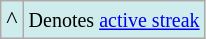<table class="wikitable">
<tr bgcolor="#CFECEC">
<td>^</td>
<td><small>Denotes <a href='#'>active streak</a></small></td>
</tr>
</table>
